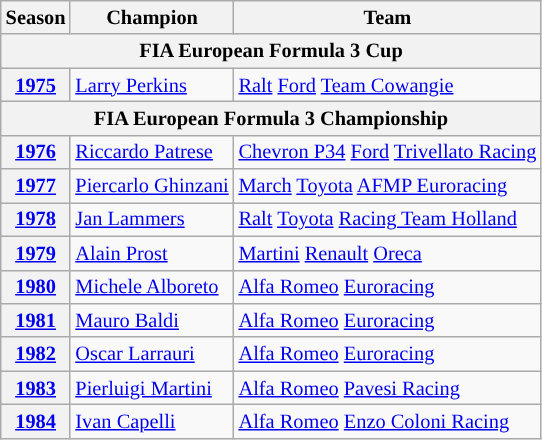<table class="wikitable" style="font-size:85%;">
<tr>
<th>Season</th>
<th>Champion</th>
<th>Team</th>
</tr>
<tr>
<th colspan=3>FIA European Formula 3 Cup</th>
</tr>
<tr>
<th><a href='#'>1975</a></th>
<td> <a href='#'>Larry Perkins</a></td>
<td> <a href='#'>Ralt</a> <a href='#'>Ford</a> <a href='#'>Team Cowangie</a></td>
</tr>
<tr>
<th colspan=3>FIA European Formula 3 Championship</th>
</tr>
<tr>
<th><a href='#'>1976</a></th>
<td> <a href='#'>Riccardo Patrese</a></td>
<td> <a href='#'>Chevron P34</a> <a href='#'>Ford</a> <a href='#'>Trivellato Racing</a></td>
</tr>
<tr>
<th><a href='#'>1977</a></th>
<td> <a href='#'>Piercarlo Ghinzani</a></td>
<td> <a href='#'>March</a> <a href='#'>Toyota</a> <a href='#'>AFMP Euroracing</a></td>
</tr>
<tr>
<th><a href='#'>1978</a></th>
<td> <a href='#'>Jan Lammers</a></td>
<td> <a href='#'>Ralt</a> <a href='#'>Toyota</a> <a href='#'>Racing Team Holland</a></td>
</tr>
<tr>
<th><a href='#'>1979</a></th>
<td> <a href='#'>Alain Prost</a></td>
<td> <a href='#'>Martini</a> <a href='#'>Renault</a> <a href='#'>Oreca</a></td>
</tr>
<tr>
<th><a href='#'>1980</a></th>
<td> <a href='#'>Michele Alboreto</a></td>
<td> <a href='#'>Alfa Romeo</a> <a href='#'>Euroracing</a></td>
</tr>
<tr>
<th><a href='#'>1981</a></th>
<td> <a href='#'>Mauro Baldi</a></td>
<td> <a href='#'>Alfa Romeo</a> <a href='#'>Euroracing</a></td>
</tr>
<tr>
<th><a href='#'>1982</a></th>
<td> <a href='#'>Oscar Larrauri</a></td>
<td> <a href='#'>Alfa Romeo</a> <a href='#'>Euroracing</a></td>
</tr>
<tr>
<th><a href='#'>1983</a></th>
<td> <a href='#'>Pierluigi Martini</a></td>
<td> <a href='#'>Alfa Romeo</a> <a href='#'>Pavesi Racing</a></td>
</tr>
<tr>
<th><a href='#'>1984</a></th>
<td> <a href='#'>Ivan Capelli</a></td>
<td> <a href='#'>Alfa Romeo</a> <a href='#'>Enzo Coloni Racing</a></td>
</tr>
</table>
